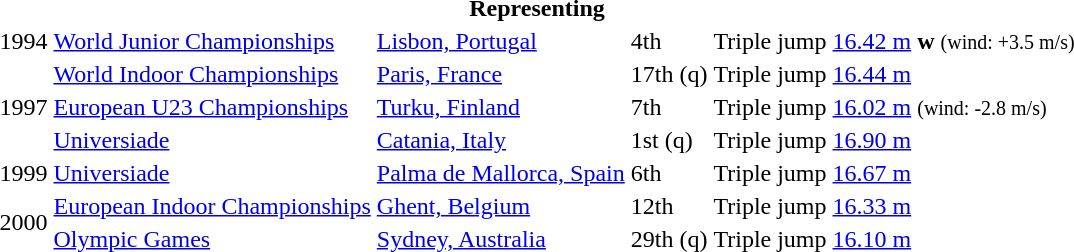<table>
<tr>
<th colspan="6">Representing </th>
</tr>
<tr>
<td>1994</td>
<td><a href='#'>World Junior Championships</a></td>
<td><a href='#'>Lisbon, Portugal</a></td>
<td>4th</td>
<td>Triple jump</td>
<td><a href='#'>16.42 m</a> <strong>w</strong>  <small>(wind: +3.5 m/s)</small></td>
</tr>
<tr>
<td rowspan=3>1997</td>
<td><a href='#'>World Indoor Championships</a></td>
<td><a href='#'>Paris, France</a></td>
<td>17th (q)</td>
<td>Triple jump</td>
<td><a href='#'>16.44 m</a></td>
</tr>
<tr>
<td><a href='#'>European U23 Championships</a></td>
<td><a href='#'>Turku, Finland</a></td>
<td>7th</td>
<td>Triple jump</td>
<td><a href='#'>16.02 m</a> <small>(wind: -2.8 m/s)</small></td>
</tr>
<tr>
<td><a href='#'>Universiade</a></td>
<td><a href='#'>Catania, Italy</a></td>
<td>1st (q)</td>
<td>Triple jump</td>
<td><a href='#'>16.90 m</a></td>
</tr>
<tr>
<td>1999</td>
<td><a href='#'>Universiade</a></td>
<td><a href='#'>Palma de Mallorca, Spain</a></td>
<td>6th</td>
<td>Triple jump</td>
<td><a href='#'>16.67 m</a></td>
</tr>
<tr>
<td rowspan=2>2000</td>
<td><a href='#'>European Indoor Championships</a></td>
<td><a href='#'>Ghent, Belgium</a></td>
<td>12th</td>
<td>Triple jump</td>
<td><a href='#'>16.33 m</a></td>
</tr>
<tr>
<td><a href='#'>Olympic Games</a></td>
<td><a href='#'>Sydney, Australia</a></td>
<td>29th (q)</td>
<td>Triple jump</td>
<td><a href='#'>16.10 m</a></td>
</tr>
</table>
